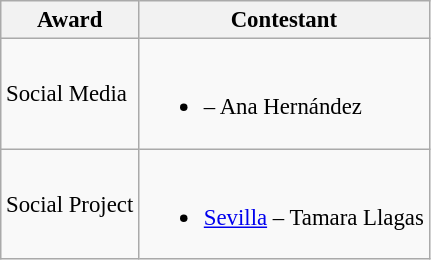<table class="wikitable unsortable" style="font-size:95%;">
<tr>
<th>Award</th>
<th>Contestant</th>
</tr>
<tr>
<td>Social Media</td>
<td><br><ul><li> – Ana Hernández</li></ul></td>
</tr>
<tr>
<td>Social Project</td>
<td><br><ul><li> <a href='#'>Sevilla</a> – Tamara Llagas</li></ul></td>
</tr>
</table>
